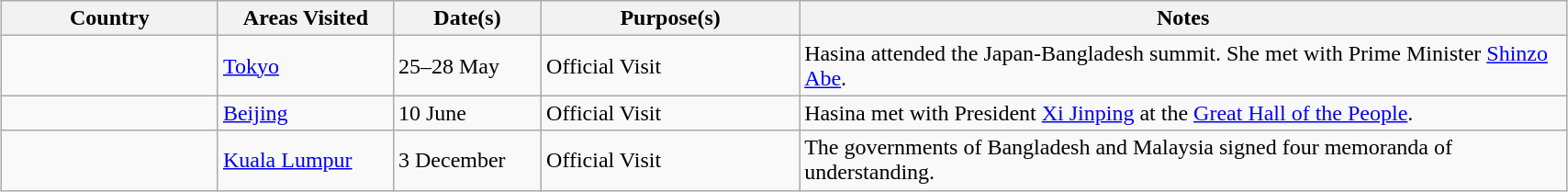<table class="wikitable outercollapse sortable" style="margin: 1em auto 1em auto">
<tr>
<th width=150>Country</th>
<th width=120>Areas Visited</th>
<th width=100>Date(s)</th>
<th width=180>Purpose(s)</th>
<th width=550>Notes</th>
</tr>
<tr>
<td></td>
<td><a href='#'>Tokyo</a></td>
<td>25–28 May</td>
<td>Official Visit</td>
<td>Hasina attended the Japan-Bangladesh summit. She met with Prime Minister <a href='#'>Shinzo Abe</a>.</td>
</tr>
<tr>
<td></td>
<td><a href='#'>Beijing</a></td>
<td>10 June</td>
<td>Official Visit</td>
<td>Hasina met with President <a href='#'>Xi Jinping</a> at the <a href='#'>Great Hall of the People</a>.</td>
</tr>
<tr>
<td></td>
<td><a href='#'>Kuala Lumpur</a></td>
<td>3 December</td>
<td>Official Visit</td>
<td>The governments of Bangladesh and Malaysia signed four memoranda of understanding.</td>
</tr>
</table>
